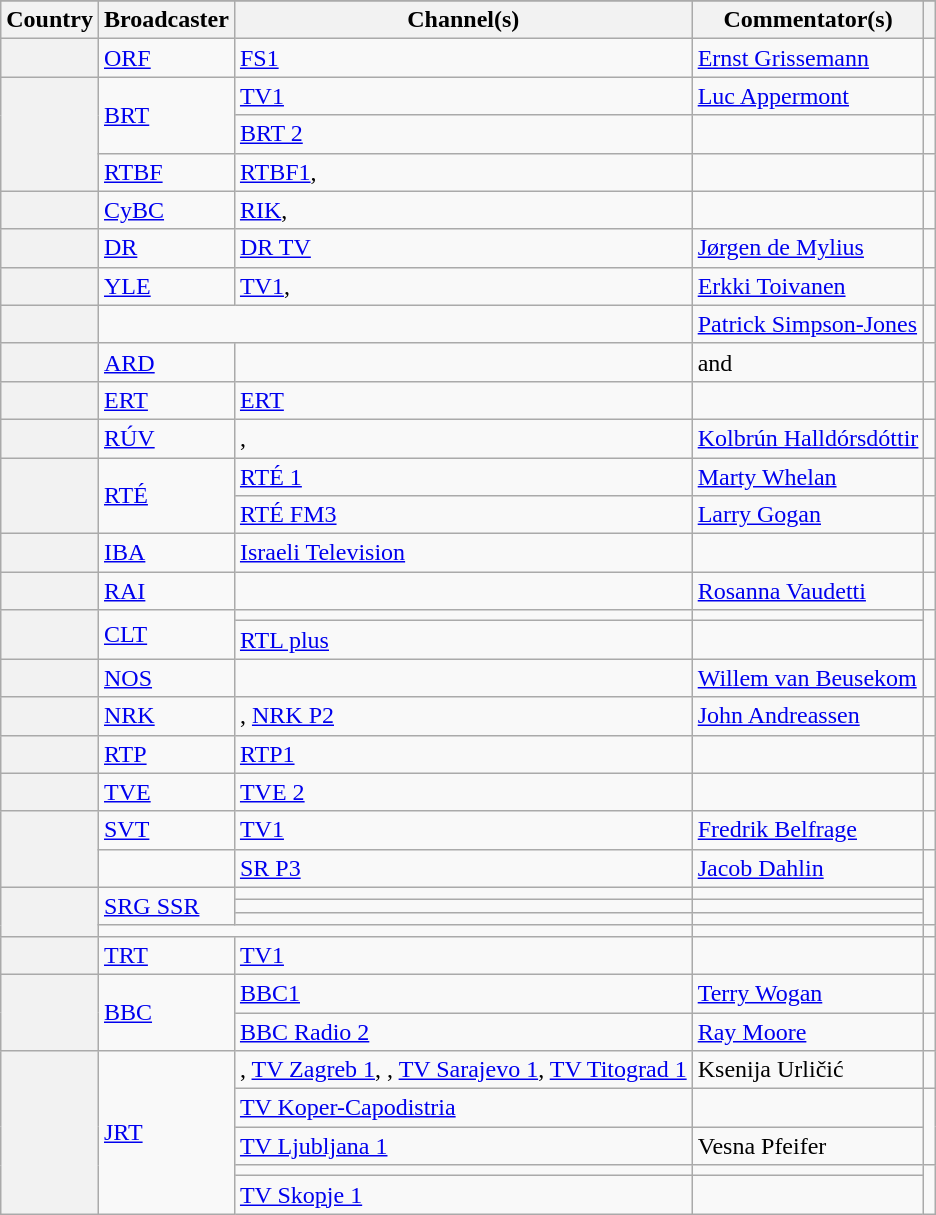<table class="wikitable plainrowheaders">
<tr>
</tr>
<tr>
<th scope="col">Country</th>
<th scope="col">Broadcaster</th>
<th scope="col">Channel(s)</th>
<th scope="col">Commentator(s)</th>
<th scope="col"></th>
</tr>
<tr>
<th scope="row"></th>
<td><a href='#'>ORF</a></td>
<td><a href='#'>FS1</a></td>
<td><a href='#'>Ernst Grissemann</a></td>
<td style="text-align:center"></td>
</tr>
<tr>
<th scope="rowgroup" rowspan="3"></th>
<td rowspan="2"><a href='#'>BRT</a></td>
<td><a href='#'>TV1</a></td>
<td><a href='#'>Luc Appermont</a></td>
<td style="text-align:center"></td>
</tr>
<tr>
<td><a href='#'>BRT 2</a></td>
<td></td>
<td style="text-align:center"></td>
</tr>
<tr>
<td><a href='#'>RTBF</a></td>
<td><a href='#'>RTBF1</a>, </td>
<td></td>
<td style="text-align:center"></td>
</tr>
<tr>
<th scope="rowgroup"></th>
<td><a href='#'>CyBC</a></td>
<td><a href='#'>RIK</a>, </td>
<td></td>
<td style="text-align:center"></td>
</tr>
<tr>
<th scope="row"></th>
<td><a href='#'>DR</a></td>
<td><a href='#'>DR TV</a></td>
<td><a href='#'>Jørgen de Mylius</a></td>
<td style="text-align:center"></td>
</tr>
<tr>
<th scope="row"></th>
<td><a href='#'>YLE</a></td>
<td><a href='#'>TV1</a>, </td>
<td><a href='#'>Erkki Toivanen</a></td>
<td style="text-align:center"></td>
</tr>
<tr>
<th scope="row"></th>
<td colspan="2"></td>
<td><a href='#'>Patrick Simpson-Jones</a></td>
<td style="text-align:center"></td>
</tr>
<tr>
<th scope="row"></th>
<td><a href='#'>ARD</a></td>
<td></td>
<td> and </td>
<td style="text-align:center"></td>
</tr>
<tr>
<th scope="row"></th>
<td><a href='#'>ERT</a></td>
<td><a href='#'>ERT</a></td>
<td></td>
<td style="text-align:center"></td>
</tr>
<tr>
<th scope="row"></th>
<td><a href='#'>RÚV</a></td>
<td>, </td>
<td><a href='#'>Kolbrún Halldórsdóttir</a></td>
<td style="text-align:center"></td>
</tr>
<tr>
<th scope="rowgroup" rowspan="2"></th>
<td rowspan="2"><a href='#'>RTÉ</a></td>
<td><a href='#'>RTÉ 1</a></td>
<td><a href='#'>Marty Whelan</a></td>
<td style="text-align:center"></td>
</tr>
<tr>
<td><a href='#'>RTÉ FM3</a></td>
<td><a href='#'>Larry Gogan</a></td>
<td style="text-align:center"></td>
</tr>
<tr>
<th scope="row"></th>
<td><a href='#'>IBA</a></td>
<td><a href='#'>Israeli Television</a></td>
<td></td>
<td style="text-align:center"></td>
</tr>
<tr>
<th scope="row"></th>
<td><a href='#'>RAI</a></td>
<td></td>
<td><a href='#'>Rosanna Vaudetti</a></td>
<td style="text-align:center"></td>
</tr>
<tr>
<th scope="rowgroup" rowspan="2"></th>
<td rowspan="2"><a href='#'>CLT</a></td>
<td></td>
<td></td>
<td style="text-align:center" rowspan="2"></td>
</tr>
<tr>
<td><a href='#'>RTL plus</a></td>
<td></td>
</tr>
<tr>
<th scope="row"></th>
<td><a href='#'>NOS</a></td>
<td></td>
<td><a href='#'>Willem van Beusekom</a></td>
<td style="text-align:center"></td>
</tr>
<tr>
<th scope="row"></th>
<td><a href='#'>NRK</a></td>
<td>, <a href='#'>NRK P2</a></td>
<td><a href='#'>John Andreassen</a></td>
<td style="text-align:center"></td>
</tr>
<tr>
<th scope="row"></th>
<td><a href='#'>RTP</a></td>
<td><a href='#'>RTP1</a></td>
<td></td>
<td style="text-align:center"></td>
</tr>
<tr>
<th scope="row"></th>
<td><a href='#'>TVE</a></td>
<td><a href='#'>TVE 2</a></td>
<td></td>
<td style="text-align:center"></td>
</tr>
<tr>
<th scope="rowgroup" rowspan="2"></th>
<td><a href='#'>SVT</a></td>
<td><a href='#'>TV1</a></td>
<td><a href='#'>Fredrik Belfrage</a></td>
<td style="text-align:center"></td>
</tr>
<tr>
<td></td>
<td><a href='#'>SR P3</a></td>
<td><a href='#'>Jacob Dahlin</a></td>
<td style="text-align:center"></td>
</tr>
<tr>
<th scope="rowgroup" rowspan="4"></th>
<td rowspan="3"><a href='#'>SRG SSR</a></td>
<td></td>
<td></td>
<td style="text-align:center" rowspan="3"></td>
</tr>
<tr>
<td></td>
<td></td>
</tr>
<tr>
<td></td>
<td></td>
</tr>
<tr>
<td colspan="2"></td>
<td></td>
<td style="text-align:center"></td>
</tr>
<tr>
<th scope="row"></th>
<td><a href='#'>TRT</a></td>
<td><a href='#'>TV1</a></td>
<td></td>
<td style="text-align:center"></td>
</tr>
<tr>
<th scope="rowgroup" rowspan="2"></th>
<td rowspan="2"><a href='#'>BBC</a></td>
<td><a href='#'>BBC1</a></td>
<td><a href='#'>Terry Wogan</a></td>
<td style="text-align:center"></td>
</tr>
<tr>
<td><a href='#'>BBC Radio 2</a></td>
<td><a href='#'>Ray Moore</a></td>
<td style="text-align:center"></td>
</tr>
<tr>
<th scope="rowgroup" rowspan="5"></th>
<td rowspan="5"><a href='#'>JRT</a></td>
<td>, <a href='#'>TV Zagreb 1</a>, , <a href='#'>TV Sarajevo 1</a>, <a href='#'>TV Titograd 1</a></td>
<td>Ksenija Urličić</td>
<td style="text-align:center"></td>
</tr>
<tr>
<td><a href='#'>TV Koper-Capodistria</a></td>
<td></td>
<td style="text-align:center" rowspan="2"></td>
</tr>
<tr>
<td><a href='#'>TV Ljubljana 1</a></td>
<td>Vesna Pfeifer</td>
</tr>
<tr>
<td></td>
<td></td>
<td style="text-align:center" rowspan="2"></td>
</tr>
<tr>
<td><a href='#'>TV Skopje 1</a></td>
<td></td>
</tr>
</table>
